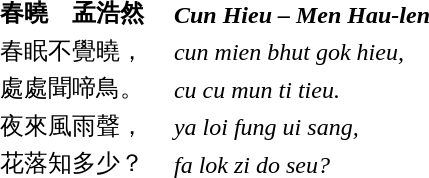<table border="0" style="margin: 1em auto 1em auto; text-align: left;">
<tr>
<th>春曉　孟浩然</th>
<th>   </th>
<th><em>Cun Hieu – Men Hau-len</em></th>
</tr>
<tr>
<td>春眠不覺曉，</td>
<td></td>
<td><em>cun mien bhut gok hieu,</em></td>
</tr>
<tr>
<td>處處聞啼鳥。</td>
<td></td>
<td><em>cu cu mun ti tieu.</em></td>
</tr>
<tr>
<td>夜來風雨聲，</td>
<td></td>
<td><em>ya loi fung ui sang,</em></td>
</tr>
<tr>
<td>花落知多少？</td>
<td></td>
<td><em>fa lok zi do seu?</em></td>
</tr>
</table>
